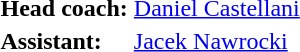<table>
<tr>
<td><strong>Head coach:</strong></td>
<td> <a href='#'>Daniel Castellani</a></td>
</tr>
<tr>
<td><strong>Assistant:</strong></td>
<td> <a href='#'>Jacek Nawrocki</a></td>
</tr>
<tr>
</tr>
</table>
